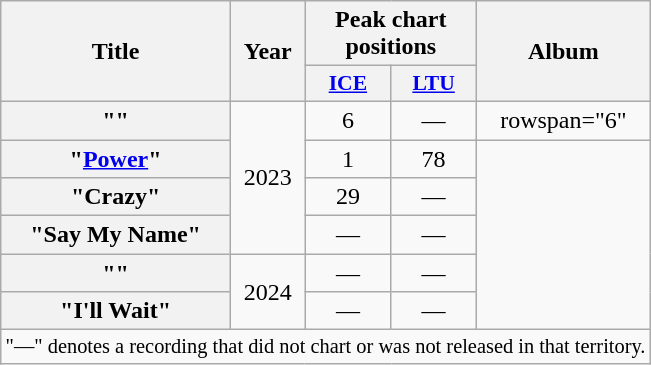<table class="wikitable plainrowheaders" style="text-align:center">
<tr>
<th scope="col" rowspan="2">Title</th>
<th scope="col" rowspan="2">Year</th>
<th scope="col" colspan="2">Peak chart positions</th>
<th scope="col" rowspan="2">Album</th>
</tr>
<tr>
<th scope="col" style="width:3.5em;font-size:90%;"><a href='#'>ICE</a><br></th>
<th scope="col" style="width:3.5em;font-size:90%;"><a href='#'>LTU</a><br></th>
</tr>
<tr>
<th scope="row">""</th>
<td rowspan="4">2023</td>
<td>6</td>
<td>—</td>
<td>rowspan="6" </td>
</tr>
<tr>
<th scope="row">"<a href='#'>Power</a>"</th>
<td>1</td>
<td>78</td>
</tr>
<tr>
<th scope="row">"Crazy"</th>
<td>29</td>
<td>—</td>
</tr>
<tr>
<th scope="row">"Say My Name"</th>
<td>—</td>
<td>—</td>
</tr>
<tr>
<th scope="row">""</th>
<td rowspan="2">2024</td>
<td>—</td>
<td>—</td>
</tr>
<tr>
<th scope="row">"I'll Wait"<br></th>
<td>—</td>
<td>—</td>
</tr>
<tr>
<td colspan="5" style="font-size:85%">"—" denotes a recording that did not chart or was not released in that territory.</td>
</tr>
</table>
